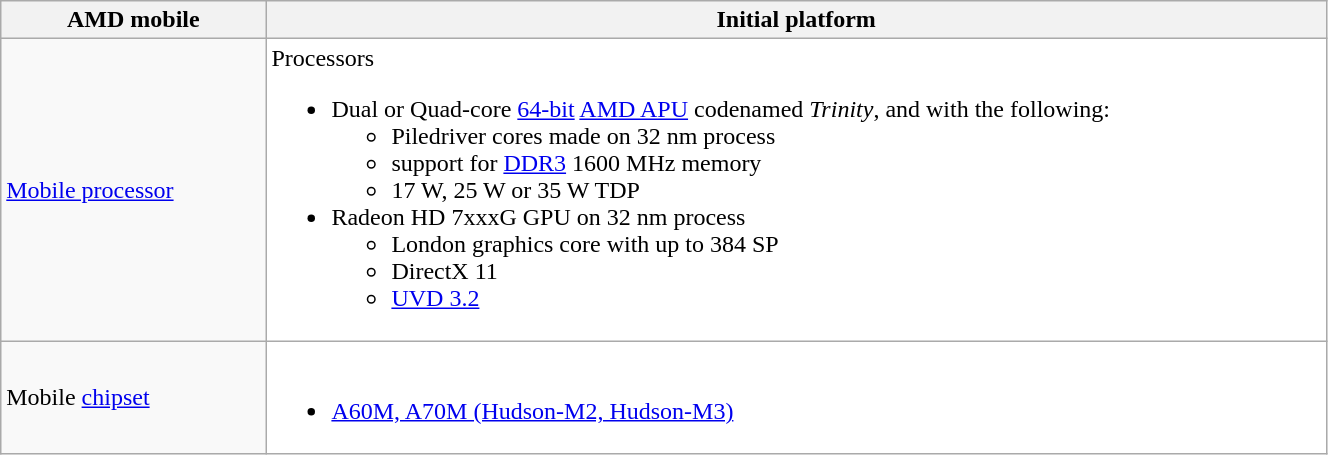<table class="wikitable" width="70%">
<tr>
<th width="20%">AMD mobile</th>
<th>Initial platform</th>
</tr>
<tr>
<td><a href='#'>Mobile processor</a></td>
<td style="background:white">Processors<br><ul><li>Dual or Quad-core <a href='#'>64-bit</a> <a href='#'>AMD APU</a> codenamed <em>Trinity</em>, and with the following:<ul><li>Piledriver cores made on 32 nm  process</li><li>support for <a href='#'>DDR3</a> 1600 MHz memory</li><li>17 W, 25 W or 35 W TDP</li></ul></li><li>Radeon HD 7xxxG GPU on 32 nm process<ul><li>London graphics core with up to 384 SP</li><li>DirectX 11</li><li><a href='#'>UVD 3.2</a></li></ul></li></ul></td>
</tr>
<tr>
<td>Mobile <a href='#'>chipset</a></td>
<td style="background:white"><br><ul><li><a href='#'>A60M, A70M (Hudson-M2, Hudson-M3)</a></li></ul></td>
</tr>
</table>
